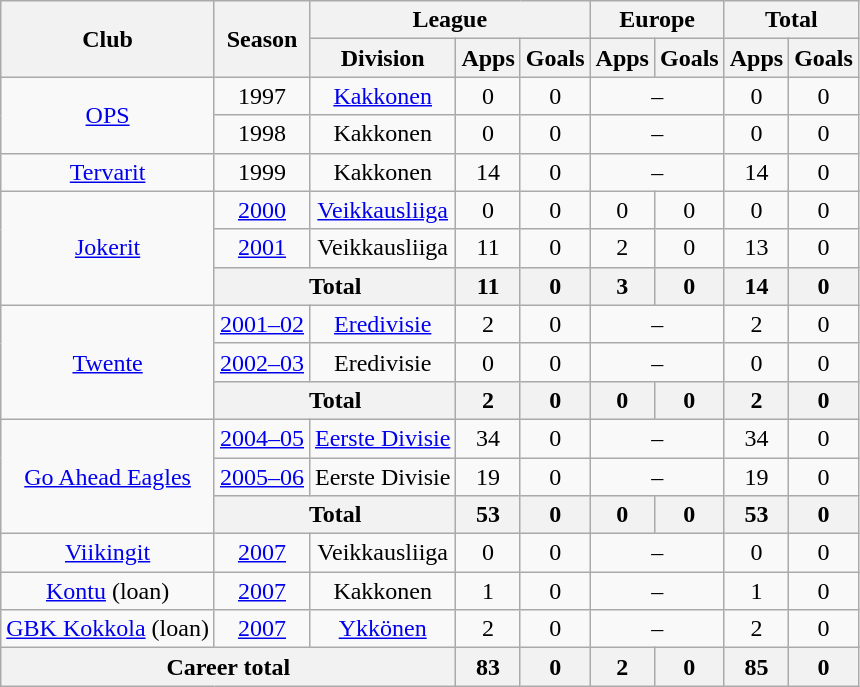<table class="wikitable" style="text-align:center">
<tr>
<th rowspan="2">Club</th>
<th rowspan="2">Season</th>
<th colspan="3">League</th>
<th colspan="2">Europe</th>
<th colspan="2">Total</th>
</tr>
<tr>
<th>Division</th>
<th>Apps</th>
<th>Goals</th>
<th>Apps</th>
<th>Goals</th>
<th>Apps</th>
<th>Goals</th>
</tr>
<tr>
<td rowspan=2><a href='#'>OPS</a></td>
<td>1997</td>
<td><a href='#'>Kakkonen</a></td>
<td>0</td>
<td>0</td>
<td colspan=2>–</td>
<td>0</td>
<td>0</td>
</tr>
<tr>
<td>1998</td>
<td>Kakkonen</td>
<td>0</td>
<td>0</td>
<td colspan=2>–</td>
<td>0</td>
<td>0</td>
</tr>
<tr>
<td><a href='#'>Tervarit</a></td>
<td>1999</td>
<td>Kakkonen</td>
<td>14</td>
<td>0</td>
<td colspan=2>–</td>
<td>14</td>
<td>0</td>
</tr>
<tr>
<td rowspan=3><a href='#'>Jokerit</a></td>
<td><a href='#'>2000</a></td>
<td><a href='#'>Veikkausliiga</a></td>
<td>0</td>
<td>0</td>
<td>0</td>
<td>0</td>
<td>0</td>
<td>0</td>
</tr>
<tr>
<td><a href='#'>2001</a></td>
<td>Veikkausliiga</td>
<td>11</td>
<td>0</td>
<td>2</td>
<td>0</td>
<td>13</td>
<td>0</td>
</tr>
<tr>
<th colspan=2>Total</th>
<th>11</th>
<th>0</th>
<th>3</th>
<th>0</th>
<th>14</th>
<th>0</th>
</tr>
<tr>
<td rowspan=3><a href='#'>Twente</a></td>
<td><a href='#'>2001–02</a></td>
<td><a href='#'>Eredivisie</a></td>
<td>2</td>
<td>0</td>
<td colspan=2>–</td>
<td>2</td>
<td>0</td>
</tr>
<tr>
<td><a href='#'>2002–03</a></td>
<td>Eredivisie</td>
<td>0</td>
<td>0</td>
<td colspan=2>–</td>
<td>0</td>
<td>0</td>
</tr>
<tr>
<th colspan=2>Total</th>
<th>2</th>
<th>0</th>
<th>0</th>
<th>0</th>
<th>2</th>
<th>0</th>
</tr>
<tr>
<td rowspan=3><a href='#'>Go Ahead Eagles</a></td>
<td><a href='#'>2004–05</a></td>
<td><a href='#'>Eerste Divisie</a></td>
<td>34</td>
<td>0</td>
<td colspan=2>–</td>
<td>34</td>
<td>0</td>
</tr>
<tr>
<td><a href='#'>2005–06</a></td>
<td>Eerste Divisie</td>
<td>19</td>
<td>0</td>
<td colspan=2>–</td>
<td>19</td>
<td>0</td>
</tr>
<tr>
<th colspan=2>Total</th>
<th>53</th>
<th>0</th>
<th>0</th>
<th>0</th>
<th>53</th>
<th>0</th>
</tr>
<tr>
<td><a href='#'>Viikingit</a></td>
<td><a href='#'>2007</a></td>
<td>Veikkausliiga</td>
<td>0</td>
<td>0</td>
<td colspan=2>–</td>
<td>0</td>
<td>0</td>
</tr>
<tr>
<td><a href='#'>Kontu</a> (loan)</td>
<td><a href='#'>2007</a></td>
<td>Kakkonen</td>
<td>1</td>
<td>0</td>
<td colspan=2>–</td>
<td>1</td>
<td>0</td>
</tr>
<tr>
<td><a href='#'>GBK Kokkola</a> (loan)</td>
<td><a href='#'>2007</a></td>
<td><a href='#'>Ykkönen</a></td>
<td>2</td>
<td>0</td>
<td colspan=2>–</td>
<td>2</td>
<td>0</td>
</tr>
<tr>
<th colspan="3">Career total</th>
<th>83</th>
<th>0</th>
<th>2</th>
<th>0</th>
<th>85</th>
<th>0</th>
</tr>
</table>
